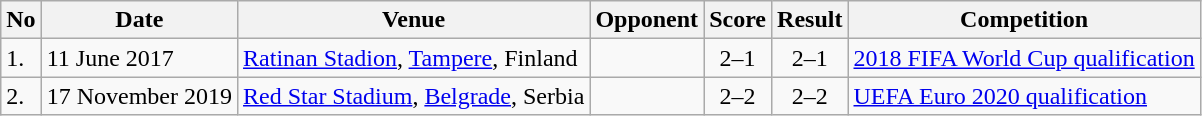<table class="wikitable sortable plainrowheaders">
<tr>
<th>No</th>
<th>Date</th>
<th>Venue</th>
<th>Opponent</th>
<th>Score</th>
<th>Result</th>
<th>Competition</th>
</tr>
<tr>
<td>1.</td>
<td>11 June 2017</td>
<td><a href='#'>Ratinan Stadion</a>, <a href='#'>Tampere</a>, Finland</td>
<td></td>
<td align=center>2–1</td>
<td align="center">2–1</td>
<td><a href='#'>2018 FIFA World Cup qualification</a></td>
</tr>
<tr>
<td>2.</td>
<td>17 November 2019</td>
<td><a href='#'>Red Star Stadium</a>, <a href='#'>Belgrade</a>, Serbia</td>
<td></td>
<td align=center>2–2</td>
<td align="center">2–2</td>
<td><a href='#'>UEFA Euro 2020 qualification</a></td>
</tr>
</table>
